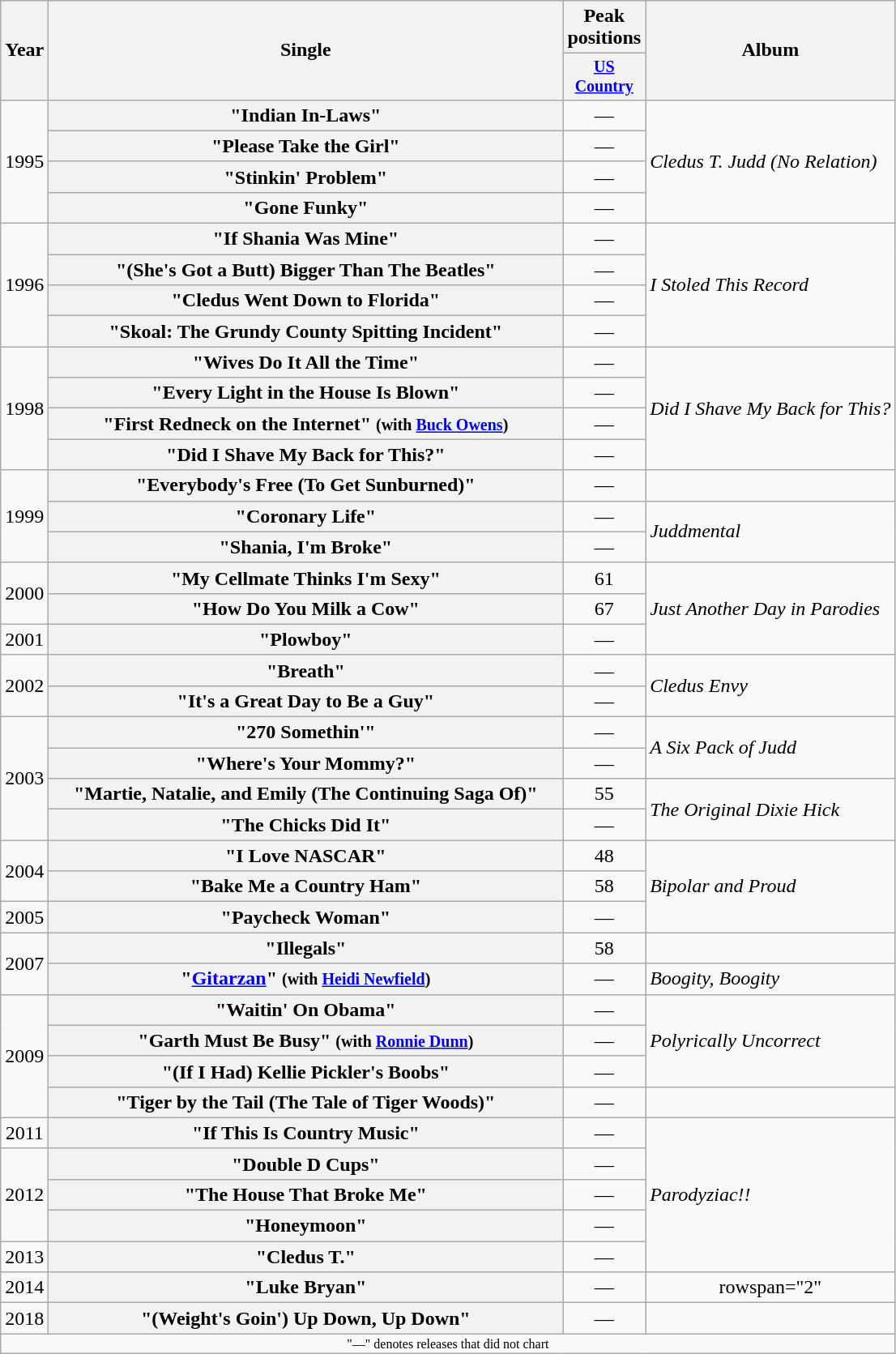<table class="wikitable plainrowheaders" style="text-align:center;">
<tr>
<th rowspan="2">Year</th>
<th rowspan="2" style="width:26em;">Single</th>
<th colspan="1">Peak positions</th>
<th rowspan="2">Album</th>
</tr>
<tr style="font-size:smaller;">
<th width="60"><a href='#'>US Country</a><br></th>
</tr>
<tr>
<td rowspan="4">1995</td>
<th scope="row">"Indian In-Laws"</th>
<td>—</td>
<td align="left" rowspan="4"><em>Cledus T. Judd (No Relation)</em></td>
</tr>
<tr>
<th scope="row">"Please Take the Girl"</th>
<td>—</td>
</tr>
<tr>
<th scope="row">"Stinkin' Problem"</th>
<td>—</td>
</tr>
<tr>
<th scope="row">"Gone Funky"</th>
<td>—</td>
</tr>
<tr>
<td rowspan="4">1996</td>
<th scope="row">"If Shania Was Mine"</th>
<td>—</td>
<td align="left" rowspan="4"><em>I Stoled This Record</em></td>
</tr>
<tr>
<th scope="row">"(She's Got a Butt) Bigger Than The Beatles"</th>
<td>—</td>
</tr>
<tr>
<th scope="row">"Cledus Went Down to Florida"</th>
<td>—</td>
</tr>
<tr>
<th scope="row">"Skoal: The Grundy County Spitting Incident"</th>
<td>—</td>
</tr>
<tr>
<td rowspan="4">1998</td>
<th scope="row">"Wives Do It All the Time"</th>
<td>—</td>
<td align="left" rowspan="4"><em>Did I Shave My Back for This?</em></td>
</tr>
<tr>
<th scope="row">"Every Light in the House Is Blown"</th>
<td>—</td>
</tr>
<tr>
<th scope="row">"First Redneck on the Internet" <small>(with <a href='#'>Buck Owens</a>)</small></th>
<td>—</td>
</tr>
<tr>
<th scope="row">"Did I Shave My Back for This?"</th>
<td>—</td>
</tr>
<tr>
<td rowspan="3">1999</td>
<th scope="row">"Everybody's Free (To Get Sunburned)"</th>
<td>—</td>
<td></td>
</tr>
<tr>
<th scope="row">"Coronary Life"</th>
<td>—</td>
<td align="left" rowspan="2"><em>Juddmental</em></td>
</tr>
<tr>
<th scope="row">"Shania, I'm Broke"</th>
<td>—</td>
</tr>
<tr>
<td rowspan="2">2000</td>
<th scope="row">"My Cellmate Thinks I'm Sexy"</th>
<td>61</td>
<td align="left" rowspan="3"><em>Just Another Day in Parodies</em></td>
</tr>
<tr>
<th scope="row">"How Do You Milk a Cow"</th>
<td>67</td>
</tr>
<tr>
<td>2001</td>
<th scope="row">"Plowboy"</th>
<td>—</td>
</tr>
<tr>
<td rowspan="2">2002</td>
<th scope="row">"Breath"</th>
<td>—</td>
<td align="left" rowspan="2"><em>Cledus Envy</em></td>
</tr>
<tr>
<th scope="row">"It's a Great Day to Be a Guy"</th>
<td>—</td>
</tr>
<tr>
<td rowspan="4">2003</td>
<th scope="row">"270 Somethin'"</th>
<td>—</td>
<td align="left" rowspan="2"><em>A Six Pack of Judd</em></td>
</tr>
<tr>
<th scope="row">"Where's Your Mommy?"</th>
<td>—</td>
</tr>
<tr>
<th scope="row">"Martie, Natalie, and Emily (The Continuing Saga Of)"</th>
<td>55</td>
<td align="left" rowspan="2"><em>The Original Dixie Hick</em></td>
</tr>
<tr>
<th scope="row">"The Chicks Did It"</th>
<td>—</td>
</tr>
<tr>
<td rowspan="2">2004</td>
<th scope="row">"I Love NASCAR" </th>
<td>48</td>
<td align="left" rowspan="3"><em>Bipolar and Proud</em></td>
</tr>
<tr>
<th scope="row">"Bake Me a Country Ham"</th>
<td>58</td>
</tr>
<tr>
<td>2005</td>
<th scope="row">"Paycheck Woman"</th>
<td>—</td>
</tr>
<tr>
<td rowspan="2">2007</td>
<th scope="row">"Illegals"</th>
<td>58</td>
<td></td>
</tr>
<tr>
<th scope="row">"<a href='#'>Gitarzan</a>" <small>(with <a href='#'>Heidi Newfield</a>)</small></th>
<td>—</td>
<td align="left"><em>Boogity, Boogity</em></td>
</tr>
<tr>
<td rowspan="4">2009</td>
<th scope="row">"Waitin' On Obama"</th>
<td>—</td>
<td align="left" rowspan="3"><em>Polyrically Uncorrect</em></td>
</tr>
<tr>
<th scope="row">"Garth Must Be Busy" <small>(with <a href='#'>Ronnie Dunn</a>)</small></th>
<td>—</td>
</tr>
<tr>
<th scope="row">"(If I Had) Kellie Pickler's Boobs"</th>
<td>—</td>
</tr>
<tr>
<th scope="row">"Tiger by the Tail (The Tale of Tiger Woods)"</th>
<td>—</td>
<td></td>
</tr>
<tr>
<td>2011</td>
<th scope="row">"If This Is Country Music"</th>
<td>—</td>
<td rowspan="5" align="left"><em>Parodyziac!&excl;</em></td>
</tr>
<tr>
<td rowspan="3">2012</td>
<th scope="row">"Double D Cups"</th>
<td>—</td>
</tr>
<tr>
<th scope="row">"The House That Broke Me"</th>
<td>—</td>
</tr>
<tr>
<th scope="row">"Honeymoon"</th>
<td>—</td>
</tr>
<tr>
<td>2013</td>
<th scope="row">"Cledus T."</th>
<td>—</td>
</tr>
<tr>
<td>2014</td>
<th scope="row">"Luke Bryan" </th>
<td>—</td>
<td>rowspan="2" </td>
</tr>
<tr>
<td>2018</td>
<th scope="row">"(Weight's Goin') Up Down, Up Down"</th>
<td>—</td>
</tr>
<tr>
<td colspan="4" style="font-size:8pt">"—" denotes releases that did not chart</td>
</tr>
</table>
